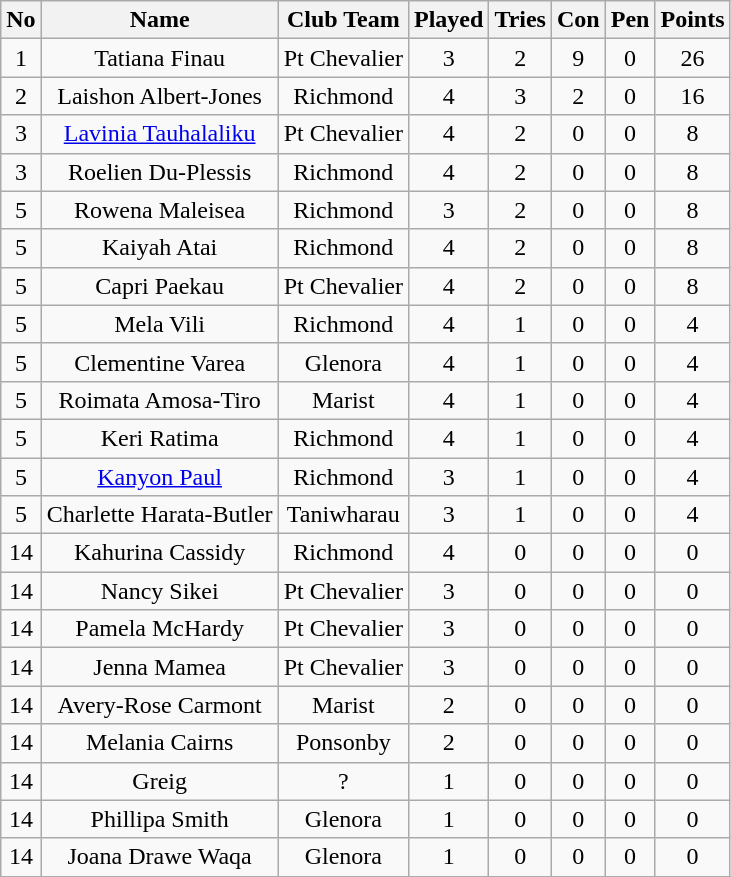<table class="wikitable sortable" style="text-align: center;">
<tr>
<th>No</th>
<th>Name</th>
<th>Club Team</th>
<th>Played</th>
<th>Tries</th>
<th>Con</th>
<th>Pen</th>
<th>Points</th>
</tr>
<tr>
<td>1</td>
<td>Tatiana Finau</td>
<td>Pt Chevalier</td>
<td>3</td>
<td>2</td>
<td>9</td>
<td>0</td>
<td>26</td>
</tr>
<tr>
<td>2</td>
<td>Laishon Albert-Jones</td>
<td>Richmond</td>
<td>4</td>
<td>3</td>
<td>2</td>
<td>0</td>
<td>16</td>
</tr>
<tr>
<td>3</td>
<td><a href='#'>Lavinia Tauhalaliku</a></td>
<td>Pt Chevalier</td>
<td>4</td>
<td>2</td>
<td>0</td>
<td>0</td>
<td>8</td>
</tr>
<tr>
<td>3</td>
<td>Roelien Du-Plessis</td>
<td>Richmond</td>
<td>4</td>
<td>2</td>
<td>0</td>
<td>0</td>
<td>8</td>
</tr>
<tr>
<td>5</td>
<td>Rowena Maleisea</td>
<td>Richmond</td>
<td>3</td>
<td>2</td>
<td>0</td>
<td>0</td>
<td>8</td>
</tr>
<tr>
<td>5</td>
<td>Kaiyah Atai</td>
<td>Richmond</td>
<td>4</td>
<td>2</td>
<td>0</td>
<td>0</td>
<td>8</td>
</tr>
<tr>
<td>5</td>
<td>Capri Paekau</td>
<td>Pt Chevalier</td>
<td>4</td>
<td>2</td>
<td>0</td>
<td>0</td>
<td>8</td>
</tr>
<tr>
<td>5</td>
<td>Mela Vili</td>
<td>Richmond</td>
<td>4</td>
<td>1</td>
<td>0</td>
<td>0</td>
<td>4</td>
</tr>
<tr>
<td>5</td>
<td>Clementine Varea</td>
<td>Glenora</td>
<td>4</td>
<td>1</td>
<td>0</td>
<td>0</td>
<td>4</td>
</tr>
<tr>
<td>5</td>
<td>Roimata Amosa-Tiro</td>
<td>Marist</td>
<td>4</td>
<td>1</td>
<td>0</td>
<td>0</td>
<td>4</td>
</tr>
<tr>
<td>5</td>
<td>Keri Ratima</td>
<td>Richmond</td>
<td>4</td>
<td>1</td>
<td>0</td>
<td>0</td>
<td>4</td>
</tr>
<tr>
<td>5</td>
<td><a href='#'>Kanyon Paul</a></td>
<td>Richmond</td>
<td>3</td>
<td>1</td>
<td>0</td>
<td>0</td>
<td>4</td>
</tr>
<tr>
<td>5</td>
<td>Charlette Harata-Butler</td>
<td>Taniwharau</td>
<td>3</td>
<td>1</td>
<td>0</td>
<td>0</td>
<td>4</td>
</tr>
<tr>
<td>14</td>
<td>Kahurina Cassidy</td>
<td>Richmond</td>
<td>4</td>
<td>0</td>
<td>0</td>
<td>0</td>
<td>0</td>
</tr>
<tr>
<td>14</td>
<td>Nancy Sikei</td>
<td>Pt Chevalier</td>
<td>3</td>
<td>0</td>
<td>0</td>
<td>0</td>
<td>0</td>
</tr>
<tr>
<td>14</td>
<td>Pamela McHardy</td>
<td>Pt Chevalier</td>
<td>3</td>
<td>0</td>
<td>0</td>
<td>0</td>
<td>0</td>
</tr>
<tr>
<td>14</td>
<td>Jenna Mamea</td>
<td>Pt Chevalier</td>
<td>3</td>
<td>0</td>
<td>0</td>
<td>0</td>
<td>0</td>
</tr>
<tr>
<td>14</td>
<td>Avery-Rose Carmont</td>
<td>Marist</td>
<td>2</td>
<td>0</td>
<td>0</td>
<td>0</td>
<td>0</td>
</tr>
<tr>
<td>14</td>
<td>Melania Cairns</td>
<td>Ponsonby</td>
<td>2</td>
<td>0</td>
<td>0</td>
<td>0</td>
<td>0</td>
</tr>
<tr>
<td>14</td>
<td>Greig</td>
<td>?</td>
<td>1</td>
<td>0</td>
<td>0</td>
<td>0</td>
<td>0</td>
</tr>
<tr>
<td>14</td>
<td>Phillipa Smith</td>
<td>Glenora</td>
<td>1</td>
<td>0</td>
<td>0</td>
<td>0</td>
<td>0</td>
</tr>
<tr>
<td>14</td>
<td>Joana Drawe Waqa</td>
<td>Glenora</td>
<td>1</td>
<td>0</td>
<td>0</td>
<td>0</td>
<td>0</td>
</tr>
<tr>
</tr>
</table>
